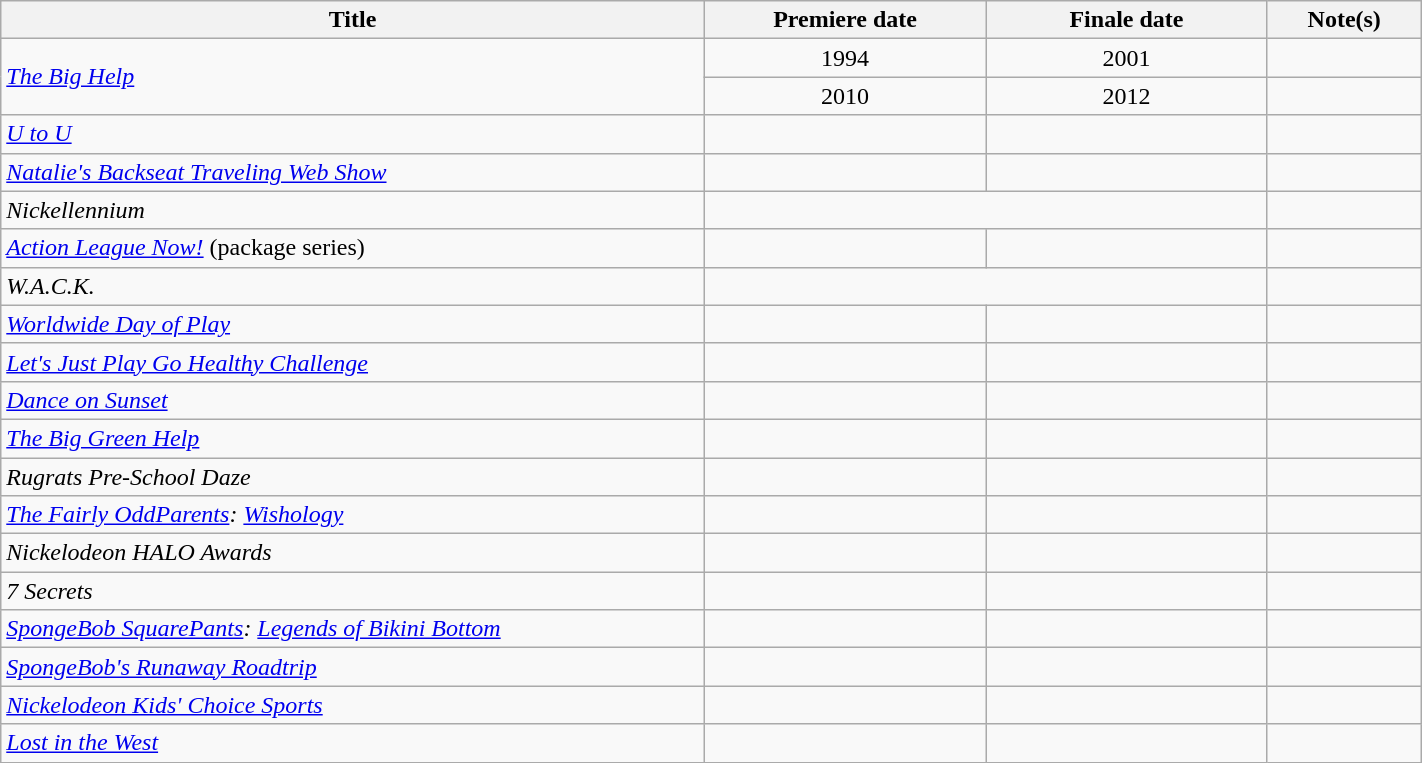<table class="wikitable plainrowheaders sortable" style="width:75%;text-align:center;">
<tr>
<th scope="col" style="width:25%;">Title</th>
<th scope="col" style="width:10%;">Premiere date</th>
<th scope="col" style="width:10%;">Finale date</th>
<th class="unsortable" style="width:5%;">Note(s)</th>
</tr>
<tr>
<td rowspan="2" scope="row" style="text-align:left;"><em><a href='#'>The Big Help</a></em></td>
<td>1994</td>
<td>2001</td>
<td></td>
</tr>
<tr>
<td>2010</td>
<td>2012</td>
<td></td>
</tr>
<tr>
<td scope="row" style="text-align:left;"><em><a href='#'>U to U</a></em></td>
<td></td>
<td></td>
<td></td>
</tr>
<tr>
<td scope="row" style="text-align:left;"><em><a href='#'>Natalie's Backseat Traveling Web Show</a></em></td>
<td></td>
<td></td>
<td></td>
</tr>
<tr>
<td scope="row" style="text-align:left;"><em>Nickellennium</em></td>
<td colspan="2"></td>
<td></td>
</tr>
<tr>
<td scope="row" style="text-align:left;"><em><a href='#'>Action League Now!</a></em> (package series)</td>
<td></td>
<td></td>
<td></td>
</tr>
<tr>
<td scope="row" style="text-align:left;"><em>W.A.C.K.</em></td>
<td colspan="2"></td>
<td></td>
</tr>
<tr>
<td scope="row" style="text-align:left;"><em><a href='#'>Worldwide Day of Play</a></em></td>
<td></td>
<td></td>
<td></td>
</tr>
<tr>
<td scope="row" style="text-align:left;"><em><a href='#'>Let's Just Play Go Healthy Challenge</a></em></td>
<td></td>
<td></td>
<td></td>
</tr>
<tr>
<td scope="row" style="text-align:left;"><em><a href='#'>Dance on Sunset</a></em></td>
<td></td>
<td></td>
<td></td>
</tr>
<tr>
<td scope="row" style="text-align:left;"><em><a href='#'>The Big Green Help</a></em></td>
<td></td>
<td></td>
<td></td>
</tr>
<tr>
<td scope="row" style="text-align:left;"><em>Rugrats Pre-School Daze</em></td>
<td></td>
<td></td>
<td></td>
</tr>
<tr>
<td scope="row" style="text-align:left;"><em><a href='#'>The Fairly OddParents</a>: <a href='#'>Wishology</a></em></td>
<td></td>
<td></td>
<td></td>
</tr>
<tr>
<td scope="row" style="text-align:left;"><em>Nickelodeon HALO Awards</em></td>
<td></td>
<td></td>
<td></td>
</tr>
<tr>
<td scope="row" style="text-align:left;"><em>7 Secrets</em></td>
<td></td>
<td></td>
<td></td>
</tr>
<tr>
<td scope="row" style="text-align:left;"><em><a href='#'>SpongeBob SquarePants</a>: <a href='#'>Legends of Bikini Bottom</a></em></td>
<td></td>
<td></td>
<td></td>
</tr>
<tr>
<td scope="row" style="text-align:left;"><em><a href='#'>SpongeBob's Runaway Roadtrip</a></em></td>
<td></td>
<td></td>
<td></td>
</tr>
<tr>
<td scope="row" style="text-align:left;"><em><a href='#'>Nickelodeon Kids' Choice Sports</a></em></td>
<td></td>
<td></td>
<td></td>
</tr>
<tr>
<td scope="row" style="text-align:left;"><em><a href='#'>Lost in the West</a></em></td>
<td></td>
<td></td>
<td></td>
</tr>
</table>
